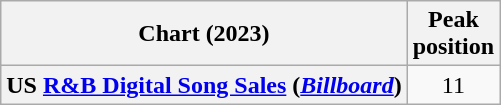<table class="wikitable plainrowheaders" style="text-align:center;">
<tr>
<th scope="col">Chart (2023)</th>
<th scope="col">Peak<br>position</th>
</tr>
<tr>
<th scope="row">US <a href='#'>R&B Digital Song Sales</a> (<em><a href='#'>Billboard</a></em>)</th>
<td>11</td>
</tr>
</table>
